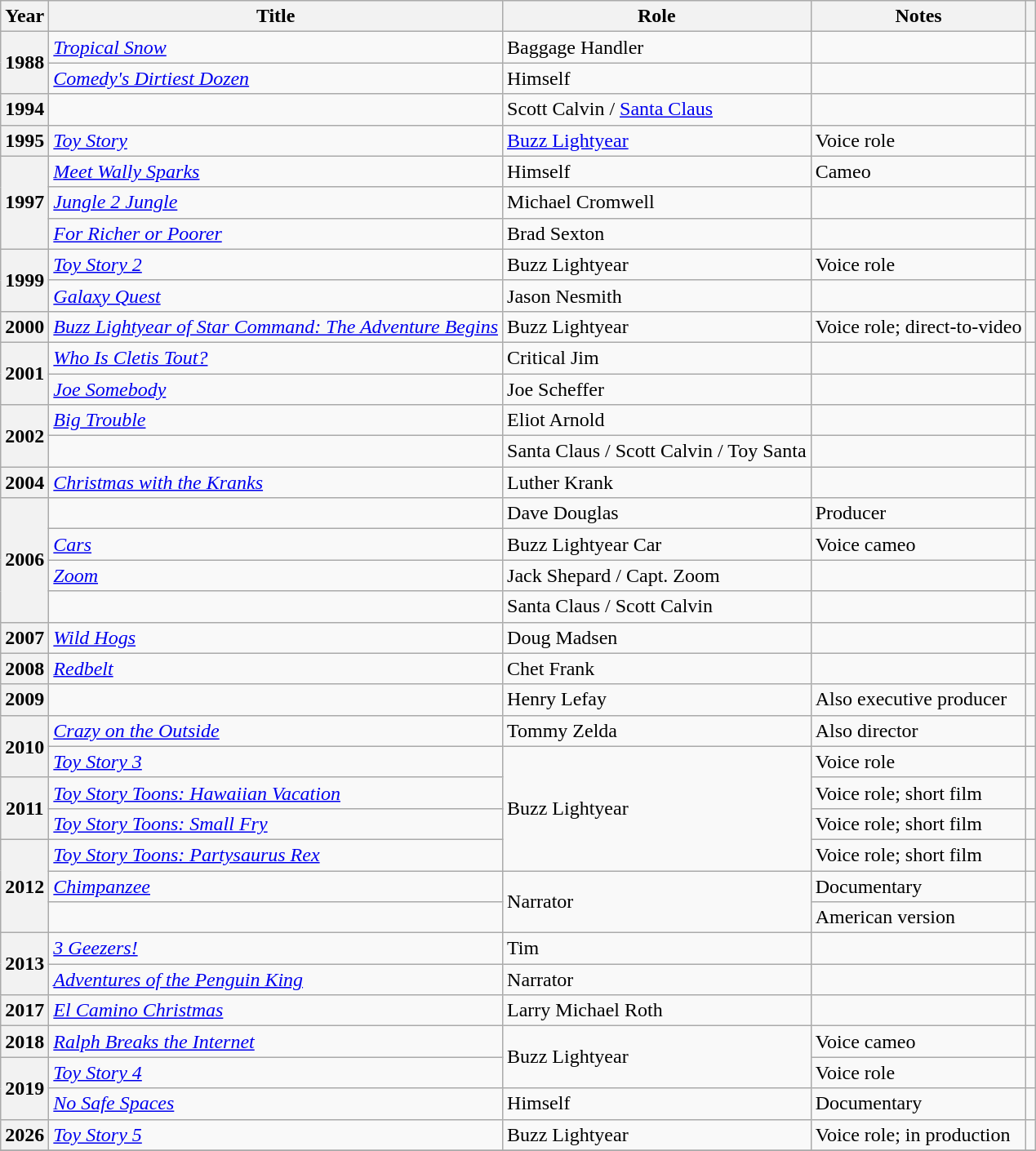<table class="wikitable sortable plainrowheaders">
<tr>
<th scope="col">Year</th>
<th scope="col">Title</th>
<th scope="col">Role</th>
<th scope="col" class="unsortable">Notes</th>
<th scope="col" class="unsortable"></th>
</tr>
<tr>
<th scope="row" rowspan="2">1988</th>
<td><em><a href='#'>Tropical Snow</a></em></td>
<td>Baggage Handler</td>
<td></td>
<td></td>
</tr>
<tr>
<td><em><a href='#'>Comedy's Dirtiest Dozen</a></em></td>
<td>Himself</td>
<td></td>
<td></td>
</tr>
<tr>
<th scope="row">1994</th>
<td><em></em></td>
<td>Scott Calvin / <a href='#'>Santa Claus</a></td>
<td></td>
<td></td>
</tr>
<tr>
<th scope="row">1995</th>
<td><em><a href='#'>Toy Story</a></em></td>
<td><a href='#'>Buzz Lightyear</a></td>
<td>Voice role</td>
<td></td>
</tr>
<tr>
<th scope="row" rowspan="3">1997</th>
<td><em><a href='#'>Meet Wally Sparks</a></em></td>
<td>Himself</td>
<td>Cameo</td>
<td></td>
</tr>
<tr>
<td><em><a href='#'>Jungle 2 Jungle</a></em></td>
<td>Michael Cromwell</td>
<td></td>
<td></td>
</tr>
<tr>
<td><em><a href='#'>For Richer or Poorer</a></em></td>
<td>Brad Sexton</td>
<td></td>
<td></td>
</tr>
<tr>
<th scope="row" rowspan="2">1999</th>
<td><em><a href='#'>Toy Story 2</a></em></td>
<td>Buzz Lightyear</td>
<td>Voice role</td>
<td></td>
</tr>
<tr>
<td><em><a href='#'>Galaxy Quest</a></em></td>
<td>Jason Nesmith</td>
<td></td>
<td></td>
</tr>
<tr>
<th scope="row">2000</th>
<td><em><a href='#'>Buzz Lightyear of Star Command: The Adventure Begins</a></em></td>
<td>Buzz Lightyear</td>
<td>Voice role; direct-to-video</td>
<td></td>
</tr>
<tr>
<th scope="row" rowspan="2">2001</th>
<td><em><a href='#'>Who Is Cletis Tout?</a></em></td>
<td>Critical Jim</td>
<td></td>
<td></td>
</tr>
<tr>
<td><em><a href='#'>Joe Somebody</a></em></td>
<td>Joe Scheffer</td>
<td></td>
<td></td>
</tr>
<tr>
<th scope="row" rowspan="2">2002</th>
<td><em><a href='#'>Big Trouble</a></em></td>
<td>Eliot Arnold</td>
<td></td>
<td></td>
</tr>
<tr>
<td><em></em></td>
<td>Santa Claus / Scott Calvin / Toy Santa</td>
<td></td>
<td></td>
</tr>
<tr>
<th scope="row">2004</th>
<td><em><a href='#'>Christmas with the Kranks</a></em></td>
<td>Luther Krank</td>
<td></td>
<td></td>
</tr>
<tr>
<th scope="row" rowspan="4">2006</th>
<td><em></em> </td>
<td>Dave Douglas</td>
<td>Producer</td>
<td></td>
</tr>
<tr>
<td><em><a href='#'>Cars</a></em> </td>
<td>Buzz Lightyear Car</td>
<td>Voice cameo</td>
<td></td>
</tr>
<tr>
<td><em><a href='#'>Zoom</a></em> </td>
<td>Jack Shepard / Capt. Zoom</td>
<td></td>
<td></td>
</tr>
<tr>
<td><em></em> </td>
<td>Santa Claus / Scott Calvin</td>
<td></td>
<td></td>
</tr>
<tr>
<th scope="row">2007</th>
<td><em><a href='#'>Wild Hogs</a></em></td>
<td>Doug Madsen</td>
<td></td>
<td></td>
</tr>
<tr>
<th scope="row">2008</th>
<td><em><a href='#'>Redbelt</a></em></td>
<td>Chet Frank</td>
<td></td>
<td></td>
</tr>
<tr>
<th scope="row">2009</th>
<td><em></em></td>
<td>Henry Lefay</td>
<td>Also executive producer</td>
<td></td>
</tr>
<tr>
<th scope="row" rowspan="2">2010</th>
<td><em><a href='#'>Crazy on the Outside</a></em></td>
<td>Tommy Zelda</td>
<td>Also director</td>
<td></td>
</tr>
<tr>
<td><em><a href='#'>Toy Story 3</a></em></td>
<td rowspan="4">Buzz Lightyear</td>
<td>Voice role</td>
<td></td>
</tr>
<tr>
<th scope="row" rowspan="2">2011</th>
<td><em><a href='#'>Toy Story Toons: Hawaiian Vacation</a></em></td>
<td>Voice role; short film</td>
<td></td>
</tr>
<tr>
<td><em><a href='#'>Toy Story Toons: Small Fry</a></em></td>
<td>Voice role; short film</td>
<td></td>
</tr>
<tr>
<th scope="row" rowspan="3">2012</th>
<td><em><a href='#'>Toy Story Toons: Partysaurus Rex</a></em></td>
<td>Voice role; short film</td>
<td></td>
</tr>
<tr>
<td><em><a href='#'>Chimpanzee</a></em></td>
<td rowspan=2>Narrator</td>
<td>Documentary</td>
<td></td>
</tr>
<tr>
<td><em></em></td>
<td>American version</td>
<td></td>
</tr>
<tr>
<th scope="row" rowspan="2">2013</th>
<td><em><a href='#'>3 Geezers!</a></em></td>
<td>Tim</td>
<td></td>
<td></td>
</tr>
<tr>
<td><em><a href='#'>Adventures of the Penguin King</a></em></td>
<td>Narrator</td>
<td></td>
<td></td>
</tr>
<tr>
<th scope="row">2017</th>
<td><em><a href='#'>El Camino Christmas</a></em></td>
<td>Larry Michael Roth</td>
<td></td>
<td></td>
</tr>
<tr>
<th scope="row">2018</th>
<td><em><a href='#'>Ralph Breaks the Internet</a></em></td>
<td rowspan="2">Buzz Lightyear</td>
<td>Voice cameo</td>
<td></td>
</tr>
<tr>
<th scope="row" rowspan="2">2019</th>
<td><em><a href='#'>Toy Story 4</a></em></td>
<td>Voice role</td>
<td></td>
</tr>
<tr>
<td><em><a href='#'>No Safe Spaces</a></em></td>
<td>Himself</td>
<td>Documentary</td>
<td style="text-align:center;"></td>
</tr>
<tr>
<th scope="row">2026</th>
<td><em><a href='#'>Toy Story 5</a></em></td>
<td>Buzz Lightyear</td>
<td>Voice role; in production</td>
<td style="text-align:center;"></td>
</tr>
<tr>
</tr>
</table>
